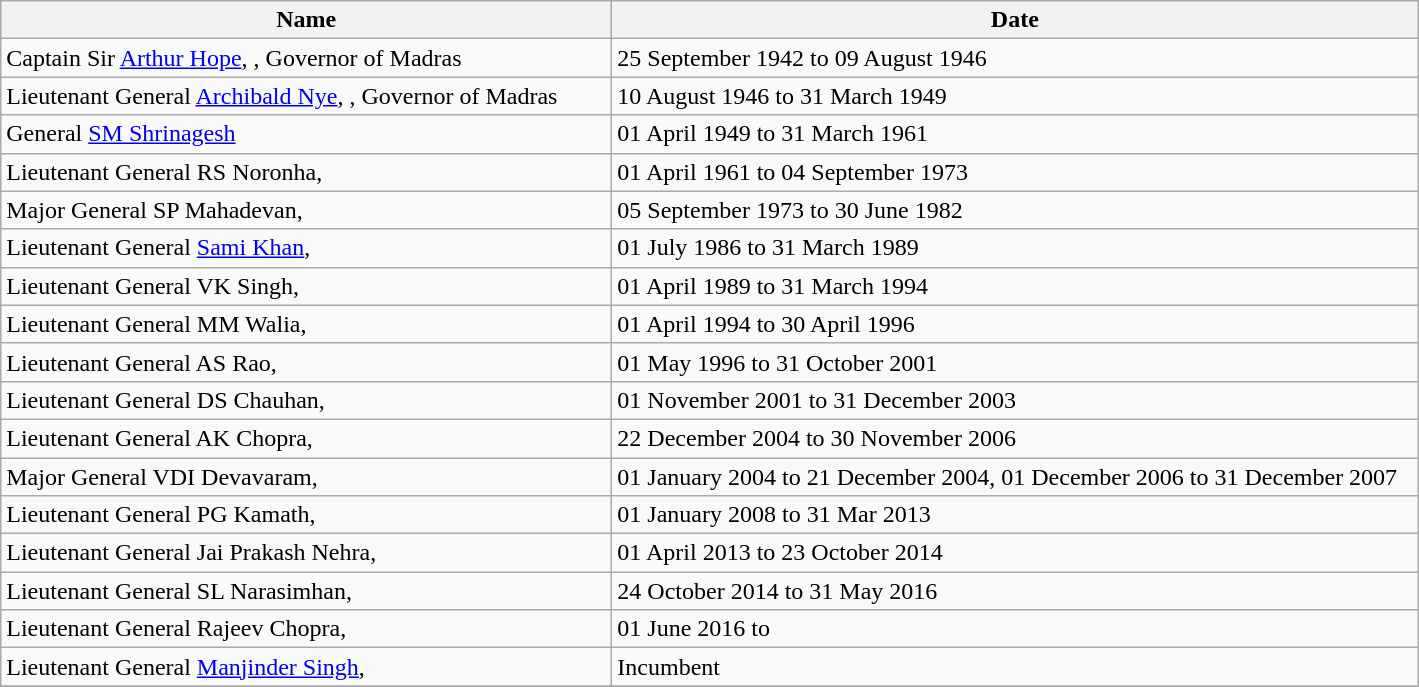<table class="wikitable">
<tr>
<th scope="col" style="width: 400px;">Name</th>
<th scope="col" style="width: 530px;">Date</th>
</tr>
<tr>
<td>Captain Sir <a href='#'>Arthur Hope</a>, , Governor of Madras</td>
<td>25 September 1942 to 09 August 1946</td>
</tr>
<tr>
<td>Lieutenant General <a href='#'>Archibald Nye</a>, , Governor of Madras</td>
<td>10 August 1946 to 31 March 1949</td>
</tr>
<tr>
<td>General <a href='#'>SM Shrinagesh</a></td>
<td>01 April 1949 to 31 March 1961</td>
</tr>
<tr>
<td>Lieutenant General RS Noronha, </td>
<td>01 April 1961 to 04 September 1973</td>
</tr>
<tr>
<td>Major General SP Mahadevan, </td>
<td>05 September 1973 to 30 June 1982</td>
</tr>
<tr>
<td>Lieutenant General <a href='#'>Sami Khan</a>, </td>
<td>01 July 1986 to 31 March 1989</td>
</tr>
<tr>
<td>Lieutenant General VK Singh, </td>
<td>01 April 1989 to 31 March 1994</td>
</tr>
<tr>
<td>Lieutenant General MM Walia, </td>
<td>01 April 1994 to 30 April 1996</td>
</tr>
<tr>
<td>Lieutenant General AS Rao, </td>
<td>01 May 1996 to 31 October 2001</td>
</tr>
<tr>
<td>Lieutenant General DS Chauhan, </td>
<td>01 November 2001 to 31 December 2003</td>
</tr>
<tr>
<td>Lieutenant General AK Chopra, </td>
<td>22 December 2004 to 30 November 2006</td>
</tr>
<tr>
<td>Major General VDI Devavaram, </td>
<td>01 January 2004 to 21 December 2004, 01 December 2006 to 31 December 2007</td>
</tr>
<tr>
<td>Lieutenant General PG Kamath, </td>
<td>01 January 2008 to 31 Mar 2013</td>
</tr>
<tr>
<td>Lieutenant General Jai Prakash Nehra, </td>
<td>01 April 2013 to 23 October 2014</td>
</tr>
<tr>
<td>Lieutenant General SL Narasimhan, </td>
<td>24 October 2014 to 31 May 2016</td>
</tr>
<tr>
<td>Lieutenant General Rajeev Chopra, </td>
<td>01 June 2016 to</td>
</tr>
<tr>
<td>Lieutenant General <a href='#'>Manjinder Singh</a>, </td>
<td>Incumbent</td>
</tr>
<tr>
</tr>
</table>
